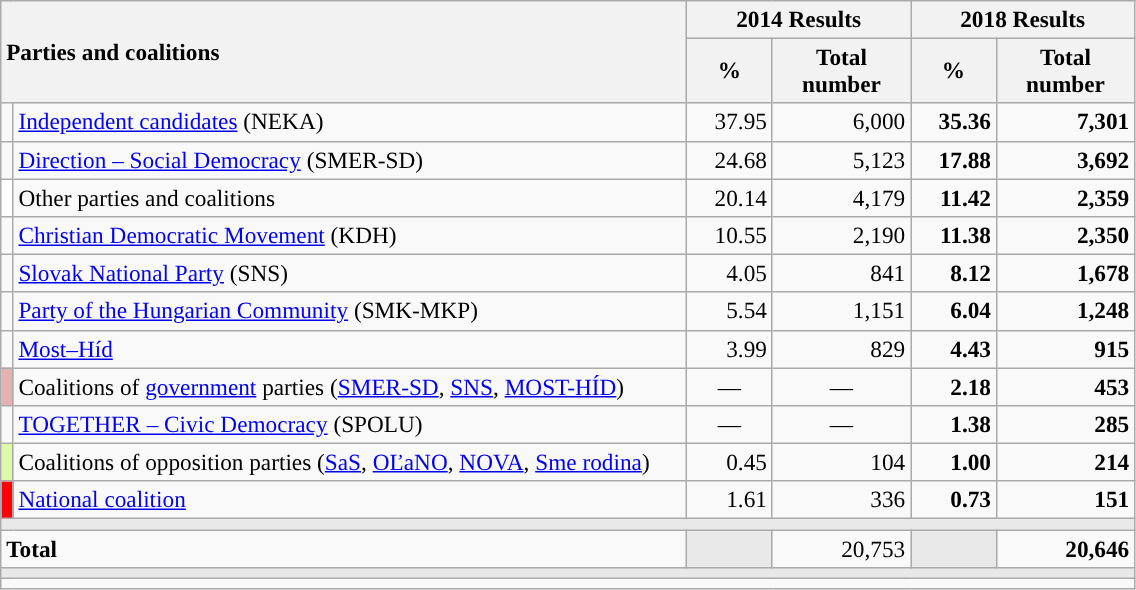<table class="wikitable" style="text-align:right; font-size:97%;">
<tr>
<th style="text-align:left;" rowspan="2" colspan="2" width="450">Parties and coalitions</th>
<th colspan="2">2014 Results</th>
<th colspan="2">2018 Results</th>
</tr>
<tr>
<th width="50">%</th>
<th width="85">Total number</th>
<th width="50">%</th>
<th width="85">Total number</th>
</tr>
<tr>
<td width="1" style="color:inherit;background:"></td>
<td align="left"><a href='#'>Independent candidates</a> (NEKA)</td>
<td>37.95</td>
<td>6,000</td>
<td><strong>35.36</strong></td>
<td><strong>7,301</strong></td>
</tr>
<tr>
<td style="color:inherit;background:"></td>
<td align="left"><a href='#'>Direction – Social Democracy</a> (SMER-SD)</td>
<td>24.68</td>
<td>5,123</td>
<td><strong>17.88</strong></td>
<td><strong>3,692</strong></td>
</tr>
<tr>
<td bgcolor="white"></td>
<td align="left">Other parties and coalitions</td>
<td>20.14</td>
<td>4,179</td>
<td><strong>11.42</strong></td>
<td><strong>2,359</strong></td>
</tr>
<tr>
<td style="color:inherit;background:"></td>
<td align="left"><a href='#'>Christian Democratic Movement</a> (KDH)</td>
<td>10.55</td>
<td>2,190</td>
<td><strong>11.38</strong></td>
<td><strong>2,350</strong></td>
</tr>
<tr>
<td style="color:inherit;background:"></td>
<td align="left"><a href='#'>Slovak National Party</a> (SNS)</td>
<td>4.05</td>
<td>841</td>
<td><strong>8.12</strong></td>
<td><strong>1,678</strong></td>
</tr>
<tr>
<td style="color:inherit;background:"></td>
<td align="left"><a href='#'>Party of the Hungarian Community</a> (SMK-MKP)</td>
<td>5.54</td>
<td>1,151</td>
<td><strong>6.04</strong></td>
<td><strong>1,248</strong></td>
</tr>
<tr>
<td style="color:inherit;background:"></td>
<td align="left"><a href='#'>Most–Híd</a></td>
<td>3.99</td>
<td>829</td>
<td><strong>4.43</strong></td>
<td><strong>915</strong></td>
</tr>
<tr>
<td style="color:inherit;background:#e6b1b3"></td>
<td align="left">Coalitions of <a href='#'>government</a> parties (<a href='#'>SMER-SD</a>, <a href='#'>SNS</a>, <a href='#'>MOST-HÍD</a>)</td>
<td align="center">—</td>
<td align="center">—</td>
<td><strong>2.18</strong></td>
<td><strong>453</strong></td>
</tr>
<tr>
<td style="color:inherit;background:"></td>
<td align="left"><a href='#'>TOGETHER – Civic Democracy</a> (SPOLU)</td>
<td align="center">—</td>
<td align="center">—</td>
<td><strong>1.38</strong></td>
<td><strong>285</strong></td>
</tr>
<tr>
<td style="color:inherit;background:#defaa5"></td>
<td align="left">Coalitions of opposition parties (<a href='#'>SaS</a>, <a href='#'>OĽaNO</a>, <a href='#'>NOVA</a>, <a href='#'>Sme rodina</a>)</td>
<td>0.45</td>
<td>104</td>
<td><strong>1.00</strong></td>
<td><strong>214</strong></td>
</tr>
<tr>
<td bgcolor="red"></td>
<td align="left"><a href='#'>National coalition</a></td>
<td>1.61</td>
<td>336</td>
<td><strong>0.73</strong></td>
<td><strong>151</strong></td>
</tr>
<tr>
<td colspan="7" bgcolor="#E9E9E9"></td>
</tr>
<tr>
<td align="left" colspan="2"><strong>Total</strong></td>
<td bgcolor="#E9E9E9"></td>
<td>20,753</td>
<td bgcolor="#E9E9E9"></td>
<td><strong>20,646</strong></td>
</tr>
<tr>
<td colspan="7" bgcolor="#E9E9E9"></td>
</tr>
<tr>
<td colspan="7"></td>
</tr>
</table>
